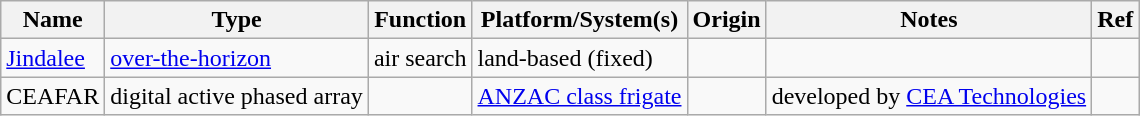<table class="wikitable sortable">
<tr>
<th>Name</th>
<th>Type</th>
<th>Function</th>
<th>Platform/System(s)</th>
<th>Origin</th>
<th>Notes</th>
<th>Ref</th>
</tr>
<tr>
<td><a href='#'>Jindalee</a></td>
<td><a href='#'>over-the-horizon</a></td>
<td>air search</td>
<td>land-based (fixed)</td>
<td></td>
<td></td>
<td></td>
</tr>
<tr>
<td>CEAFAR</td>
<td>digital active phased array</td>
<td></td>
<td><a href='#'>ANZAC class frigate</a></td>
<td></td>
<td>developed by <a href='#'>CEA Technologies</a></td>
<td></td>
</tr>
</table>
